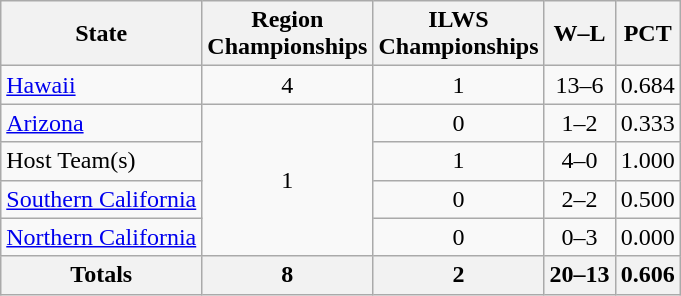<table class="wikitable">
<tr>
<th>State</th>
<th>Region<br>Championships</th>
<th>ILWS<br>Championships</th>
<th>W–L</th>
<th>PCT</th>
</tr>
<tr>
<td> <a href='#'>Hawaii</a></td>
<td align=center>4</td>
<td align=center>1</td>
<td align=center>13–6</td>
<td align=center>0.684</td>
</tr>
<tr>
<td> <a href='#'>Arizona</a></td>
<td align=center rowspan=4>1</td>
<td align=center>0</td>
<td align=center>1–2</td>
<td align=center>0.333</td>
</tr>
<tr>
<td> Host Team(s)</td>
<td align=center>1</td>
<td align=center>4–0</td>
<td align=center>1.000</td>
</tr>
<tr>
<td> <a href='#'>Southern California</a></td>
<td align=center>0</td>
<td align=center>2–2</td>
<td align=center>0.500</td>
</tr>
<tr>
<td> <a href='#'>Northern California</a></td>
<td align=center>0</td>
<td align=center>0–3</td>
<td align=center>0.000</td>
</tr>
<tr>
<th>Totals</th>
<th>8</th>
<th>2</th>
<th>20–13</th>
<th>0.606</th>
</tr>
</table>
